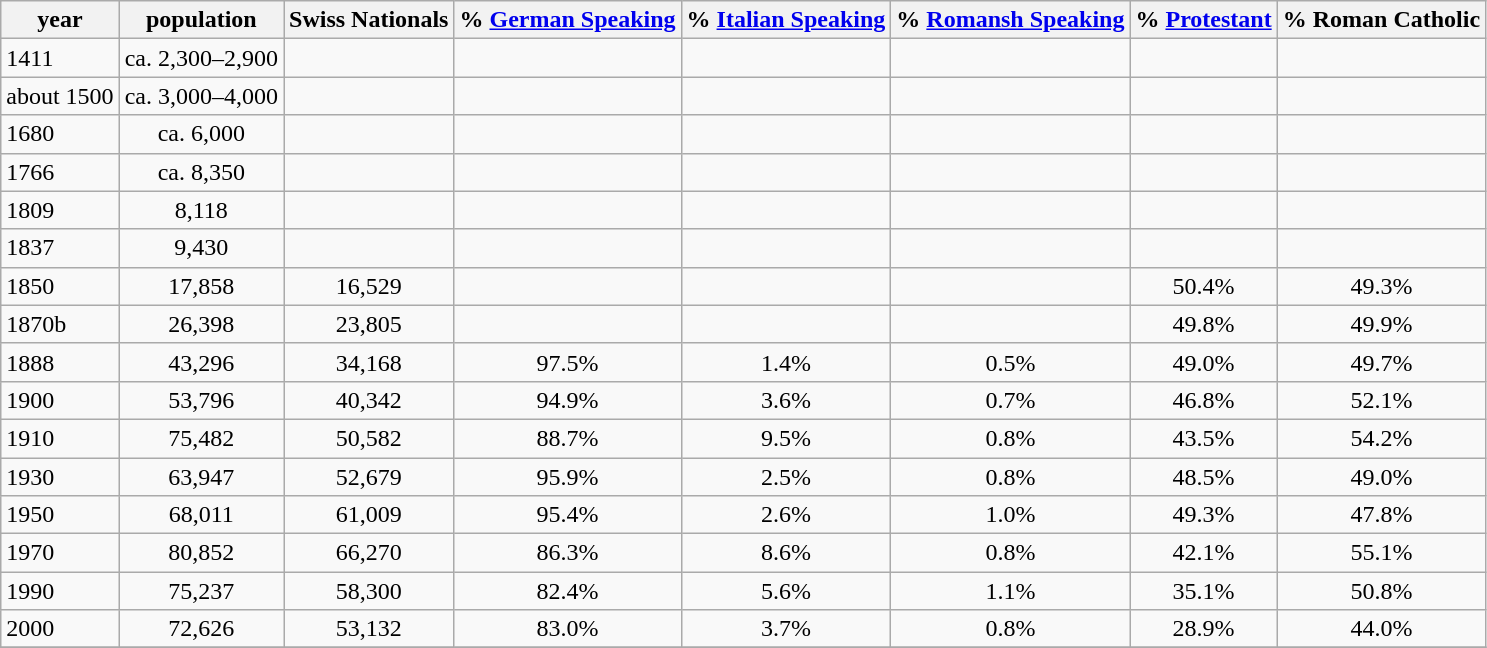<table class="wikitable">
<tr>
<th>year</th>
<th>population</th>
<th>Swiss Nationals</th>
<th>% <a href='#'>German Speaking</a></th>
<th>% <a href='#'>Italian Speaking</a></th>
<th>% <a href='#'>Romansh Speaking</a></th>
<th>% <a href='#'>Protestant</a></th>
<th>% Roman Catholic</th>
</tr>
<tr>
<td>1411</td>
<td align="center">ca. 2,300–2,900</td>
<td></td>
<td></td>
<td></td>
<td></td>
<td></td>
<td></td>
</tr>
<tr>
<td>about 1500</td>
<td align="center">ca. 3,000–4,000</td>
<td></td>
<td></td>
<td></td>
<td></td>
<td></td>
<td></td>
</tr>
<tr>
<td>1680</td>
<td align="center">ca. 6,000</td>
<td></td>
<td></td>
<td></td>
<td></td>
<td></td>
<td></td>
</tr>
<tr>
<td>1766</td>
<td align="center">ca. 8,350</td>
<td></td>
<td></td>
<td></td>
<td></td>
<td></td>
<td></td>
</tr>
<tr>
<td>1809</td>
<td align="center">8,118</td>
<td></td>
<td></td>
<td></td>
<td></td>
<td></td>
<td></td>
</tr>
<tr>
<td>1837</td>
<td align="center">9,430</td>
<td></td>
<td></td>
<td></td>
<td></td>
<td></td>
<td></td>
</tr>
<tr>
<td>1850</td>
<td align="center">17,858</td>
<td align="center">16,529</td>
<td align="center"></td>
<td align="center"></td>
<td align="center"></td>
<td align="center">50.4%</td>
<td align="center">49.3%</td>
</tr>
<tr>
<td>1870b</td>
<td align="center">26,398</td>
<td align="center">23,805</td>
<td align="center"></td>
<td align="center"></td>
<td align="center"></td>
<td align="center">49.8%</td>
<td align="center">49.9%</td>
</tr>
<tr>
<td>1888</td>
<td align="center">43,296</td>
<td align="center">34,168</td>
<td align="center">97.5%</td>
<td align="center">1.4%</td>
<td align="center">0.5%</td>
<td align="center">49.0%</td>
<td align="center">49.7%</td>
</tr>
<tr>
<td>1900</td>
<td align="center">53,796</td>
<td align="center">40,342</td>
<td align="center">94.9%</td>
<td align="center">3.6%</td>
<td align="center">0.7%</td>
<td align="center">46.8%</td>
<td align="center">52.1%</td>
</tr>
<tr>
<td>1910</td>
<td align="center">75,482</td>
<td align="center">50,582</td>
<td align="center">88.7%</td>
<td align="center">9.5%</td>
<td align="center">0.8%</td>
<td align="center">43.5%</td>
<td align="center">54.2%</td>
</tr>
<tr>
<td>1930</td>
<td align="center">63,947</td>
<td align="center">52,679</td>
<td align="center">95.9%</td>
<td align="center">2.5%</td>
<td align="center">0.8%</td>
<td align="center">48.5%</td>
<td align="center">49.0%</td>
</tr>
<tr>
<td>1950</td>
<td align="center">68,011</td>
<td align="center">61,009</td>
<td align="center">95.4%</td>
<td align="center">2.6%</td>
<td align="center">1.0%</td>
<td align="center">49.3%</td>
<td align="center">47.8%</td>
</tr>
<tr>
<td>1970</td>
<td align="center">80,852</td>
<td align="center">66,270</td>
<td align="center">86.3%</td>
<td align="center">8.6%</td>
<td align="center">0.8%</td>
<td align="center">42.1%</td>
<td align="center">55.1%</td>
</tr>
<tr>
<td>1990</td>
<td align="center">75,237</td>
<td align="center">58,300</td>
<td align="center">82.4%</td>
<td align="center">5.6%</td>
<td align="center">1.1%</td>
<td align="center">35.1%</td>
<td align="center">50.8%</td>
</tr>
<tr>
<td>2000</td>
<td align="center">72,626</td>
<td align="center">53,132</td>
<td align="center">83.0%</td>
<td align="center">3.7%</td>
<td align="center">0.8%</td>
<td align="center">28.9%</td>
<td align="center">44.0%</td>
</tr>
<tr>
</tr>
</table>
